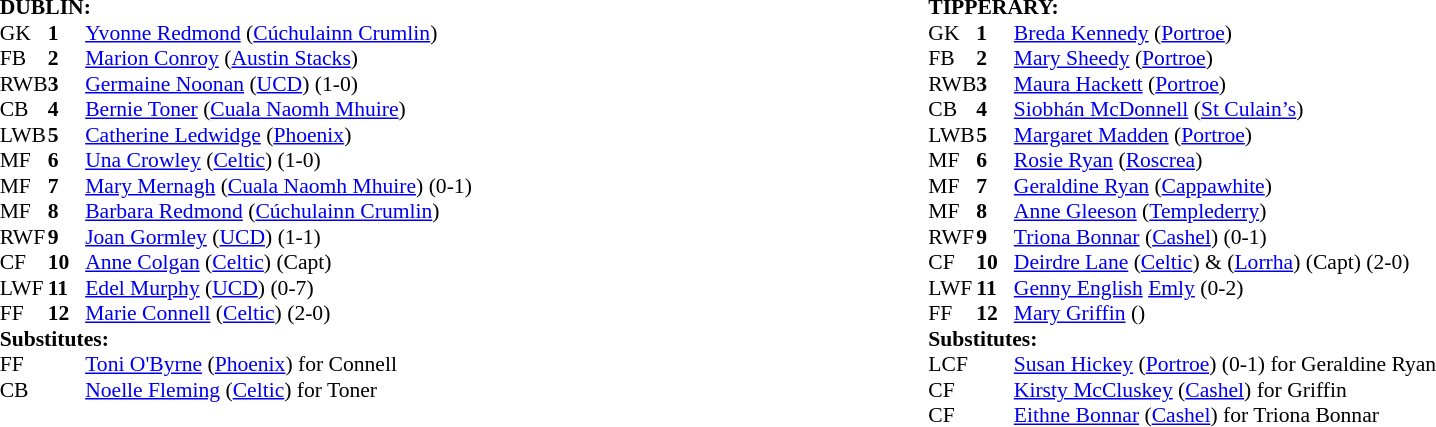<table width="100%">
<tr>
<td valign="top" width="50%"><br><table style="font-size: 90%" cellspacing="0" cellpadding="0" align=center>
<tr>
<td colspan="4"><strong>DUBLIN:</strong></td>
</tr>
<tr>
<th width="25"></th>
<th width="25"></th>
</tr>
<tr>
<td>GK</td>
<td><strong>1</strong></td>
<td><a href='#'>Yvonne Redmond</a> (<a href='#'>Cúchulainn Crumlin</a>)</td>
</tr>
<tr>
<td>FB</td>
<td><strong>2</strong></td>
<td><a href='#'>Marion Conroy</a> (<a href='#'>Austin Stacks</a>)</td>
</tr>
<tr>
<td>RWB</td>
<td><strong>3</strong></td>
<td><a href='#'>Germaine Noonan</a> (<a href='#'>UCD</a>) (1-0)</td>
</tr>
<tr>
<td>CB</td>
<td><strong>4</strong></td>
<td><a href='#'>Bernie Toner</a> (<a href='#'>Cuala Naomh Mhuire</a>) </td>
</tr>
<tr>
<td>LWB</td>
<td><strong>5</strong></td>
<td><a href='#'>Catherine Ledwidge</a> (<a href='#'>Phoenix</a>)</td>
</tr>
<tr>
<td>MF</td>
<td><strong>6</strong></td>
<td><a href='#'>Una Crowley</a> (<a href='#'>Celtic</a>) (1-0)</td>
</tr>
<tr>
<td>MF</td>
<td><strong>7</strong></td>
<td><a href='#'>Mary Mernagh</a> (<a href='#'>Cuala Naomh Mhuire</a>) (0-1)</td>
</tr>
<tr>
<td>MF</td>
<td><strong>8</strong></td>
<td><a href='#'>Barbara Redmond</a> (<a href='#'>Cúchulainn Crumlin</a>)</td>
</tr>
<tr>
<td>RWF</td>
<td><strong>9</strong></td>
<td><a href='#'>Joan Gormley</a> (<a href='#'>UCD</a>) (1-1)</td>
</tr>
<tr>
<td>CF</td>
<td><strong>10</strong></td>
<td><a href='#'>Anne Colgan</a> (<a href='#'>Celtic</a>) (Capt)</td>
</tr>
<tr>
<td>LWF</td>
<td><strong>11</strong></td>
<td><a href='#'>Edel Murphy</a> (<a href='#'>UCD</a>) (0-7)</td>
</tr>
<tr>
<td>FF</td>
<td><strong>12</strong></td>
<td><a href='#'>Marie Connell</a> (<a href='#'>Celtic</a>) (2-0) </td>
</tr>
<tr>
<td colspan=4><strong>Substitutes:</strong></td>
</tr>
<tr>
<td>FF</td>
<td></td>
<td><a href='#'>Toni O'Byrne</a> (<a href='#'>Phoenix</a>) for Connell </td>
</tr>
<tr>
<td>CB</td>
<td></td>
<td><a href='#'>Noelle Fleming</a> (<a href='#'>Celtic</a>) for Toner </td>
</tr>
<tr>
</tr>
</table>
</td>
<td valign="top" width="50%"><br><table style="font-size: 90%" cellspacing="0" cellpadding="0" align=center>
<tr>
<td colspan="4"><strong>TIPPERARY:</strong></td>
</tr>
<tr>
<th width="25"></th>
<th width="25"></th>
</tr>
<tr>
<td>GK</td>
<td><strong>1</strong></td>
<td><a href='#'>Breda Kennedy</a> (<a href='#'>Portroe</a>)</td>
</tr>
<tr>
<td>FB</td>
<td><strong>2</strong></td>
<td><a href='#'>Mary Sheedy</a> (<a href='#'>Portroe</a>)</td>
</tr>
<tr>
<td>RWB</td>
<td><strong>3</strong></td>
<td><a href='#'>Maura Hackett</a> (<a href='#'>Portroe</a>)</td>
</tr>
<tr>
<td>CB</td>
<td><strong>4</strong></td>
<td><a href='#'>Siobhán McDonnell</a> (<a href='#'>St Culain’s</a>)</td>
</tr>
<tr>
<td>LWB</td>
<td><strong>5</strong></td>
<td><a href='#'>Margaret Madden</a> (<a href='#'>Portroe</a>)</td>
</tr>
<tr>
<td>MF</td>
<td><strong>6</strong></td>
<td><a href='#'>Rosie Ryan</a> (<a href='#'>Roscrea</a>)</td>
</tr>
<tr>
<td>MF</td>
<td><strong>7</strong></td>
<td><a href='#'>Geraldine Ryan</a> (<a href='#'>Cappawhite</a>) </td>
</tr>
<tr>
<td>MF</td>
<td><strong>8</strong></td>
<td><a href='#'>Anne Gleeson</a> (<a href='#'>Templederry</a>)</td>
</tr>
<tr>
<td>RWF</td>
<td><strong>9</strong></td>
<td><a href='#'>Triona Bonnar</a> (<a href='#'>Cashel</a>) (0-1) </td>
</tr>
<tr>
<td>CF</td>
<td><strong>10</strong></td>
<td><a href='#'>Deirdre Lane</a> (<a href='#'>Celtic</a>) & (<a href='#'>Lorrha</a>) (Capt) (2-0)</td>
</tr>
<tr>
<td>LWF</td>
<td><strong>11</strong></td>
<td><a href='#'>Genny English</a> <a href='#'>Emly</a> (0-2)</td>
</tr>
<tr>
<td>FF</td>
<td><strong>12</strong></td>
<td><a href='#'>Mary Griffin</a> () </td>
</tr>
<tr>
<td colspan=4><strong>Substitutes:</strong></td>
</tr>
<tr>
<td>LCF</td>
<td></td>
<td><a href='#'>Susan Hickey</a> (<a href='#'>Portroe</a>) (0-1) for Geraldine Ryan </td>
</tr>
<tr>
<td>CF</td>
<td></td>
<td><a href='#'>Kirsty McCluskey</a> (<a href='#'>Cashel</a>) for Griffin </td>
</tr>
<tr>
<td>CF</td>
<td></td>
<td><a href='#'>Eithne Bonnar</a> (<a href='#'>Cashel</a>) for Triona Bonnar </td>
</tr>
<tr>
</tr>
</table>
</td>
</tr>
</table>
